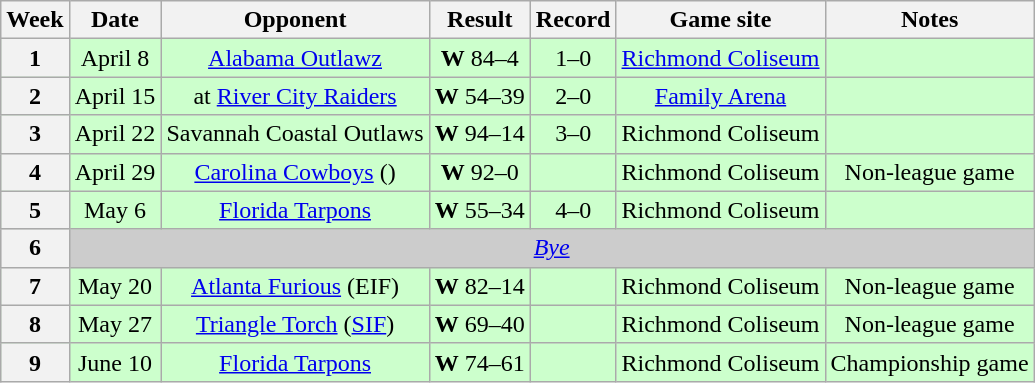<table class="wikitable" style="text-align:center">
<tr>
<th>Week</th>
<th>Date</th>
<th>Opponent</th>
<th>Result</th>
<th>Record</th>
<th>Game site</th>
<th>Notes</th>
</tr>
<tr style="background:#cfc">
<th>1</th>
<td>April 8</td>
<td><a href='#'>Alabama Outlawz</a></td>
<td><strong>W</strong> 84–4</td>
<td>1–0</td>
<td><a href='#'>Richmond Coliseum</a></td>
<td></td>
</tr>
<tr style="background:#cfc">
<th>2</th>
<td>April 15</td>
<td>at <a href='#'>River City Raiders</a></td>
<td><strong>W</strong> 54–39</td>
<td>2–0</td>
<td><a href='#'>Family Arena</a></td>
<td></td>
</tr>
<tr style="background:#cfc">
<th>3</th>
<td>April 22</td>
<td>Savannah Coastal Outlaws</td>
<td><strong>W</strong> 94–14</td>
<td>3–0</td>
<td>Richmond Coliseum</td>
<td></td>
</tr>
<tr style="background:#cfc">
<th>4</th>
<td>April 29</td>
<td><a href='#'>Carolina Cowboys</a> ()</td>
<td><strong>W</strong> 92–0</td>
<td></td>
<td>Richmond Coliseum</td>
<td>Non-league game</td>
</tr>
<tr style="background:#cfc">
<th>5</th>
<td>May 6</td>
<td><a href='#'>Florida Tarpons</a></td>
<td><strong>W</strong> 55–34</td>
<td>4–0</td>
<td>Richmond Coliseum</td>
<td></td>
</tr>
<tr bgcolor=#CCCCCC>
<th>6</th>
<td colspan=6><em><a href='#'>Bye</a></em></td>
</tr>
<tr style="background:#cfc">
<th>7</th>
<td>May 20</td>
<td><a href='#'>Atlanta Furious</a> (EIF)</td>
<td><strong>W</strong> 82–14</td>
<td></td>
<td>Richmond Coliseum</td>
<td>Non-league game</td>
</tr>
<tr style="background:#cfc">
<th>8</th>
<td>May 27</td>
<td><a href='#'>Triangle Torch</a> (<a href='#'>SIF</a>)</td>
<td><strong>W</strong> 69–40</td>
<td></td>
<td>Richmond Coliseum</td>
<td>Non-league game</td>
</tr>
<tr style="background:#cfc">
<th>9</th>
<td>June 10</td>
<td><a href='#'>Florida Tarpons</a></td>
<td><strong>W</strong> 74–61</td>
<td></td>
<td>Richmond Coliseum</td>
<td>Championship game</td>
</tr>
</table>
